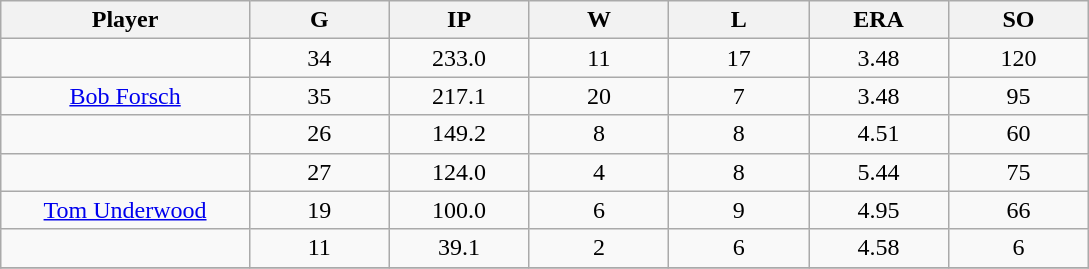<table class="wikitable sortable">
<tr>
<th bgcolor="#DDDDFF" width="16%">Player</th>
<th bgcolor="#DDDDFF" width="9%">G</th>
<th bgcolor="#DDDDFF" width="9%">IP</th>
<th bgcolor="#DDDDFF" width="9%">W</th>
<th bgcolor="#DDDDFF" width="9%">L</th>
<th bgcolor="#DDDDFF" width="9%">ERA</th>
<th bgcolor="#DDDDFF" width="9%">SO</th>
</tr>
<tr align="center">
<td></td>
<td>34</td>
<td>233.0</td>
<td>11</td>
<td>17</td>
<td>3.48</td>
<td>120</td>
</tr>
<tr align="center">
<td><a href='#'>Bob Forsch</a></td>
<td>35</td>
<td>217.1</td>
<td>20</td>
<td>7</td>
<td>3.48</td>
<td>95</td>
</tr>
<tr align=center>
<td></td>
<td>26</td>
<td>149.2</td>
<td>8</td>
<td>8</td>
<td>4.51</td>
<td>60</td>
</tr>
<tr align="center">
<td></td>
<td>27</td>
<td>124.0</td>
<td>4</td>
<td>8</td>
<td>5.44</td>
<td>75</td>
</tr>
<tr align="center">
<td><a href='#'>Tom Underwood</a></td>
<td>19</td>
<td>100.0</td>
<td>6</td>
<td>9</td>
<td>4.95</td>
<td>66</td>
</tr>
<tr align=center>
<td></td>
<td>11</td>
<td>39.1</td>
<td>2</td>
<td>6</td>
<td>4.58</td>
<td>6</td>
</tr>
<tr align="center">
</tr>
</table>
